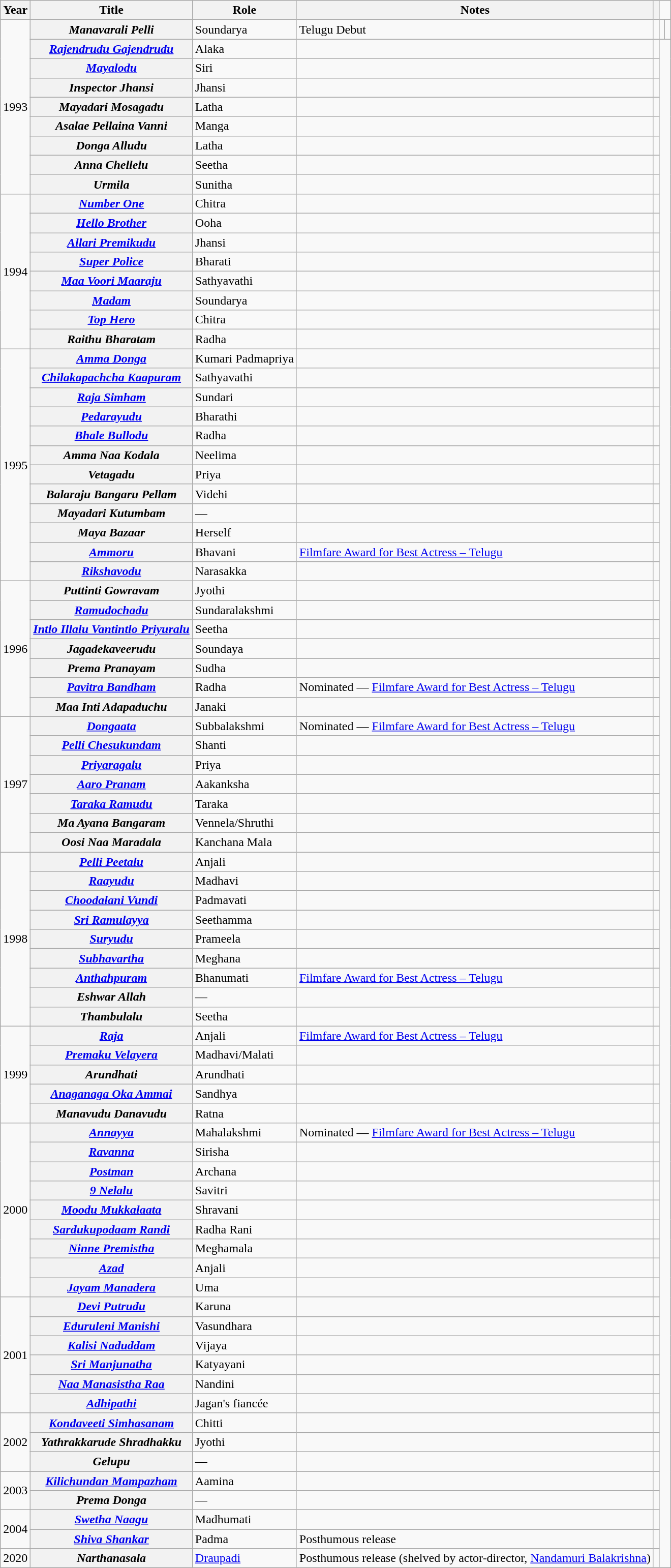<table class="wikitable plainrowheaders sortable">
<tr>
<th scope="col">Year</th>
<th scope="col">Title</th>
<th scope="col">Role</th>
<th scope="col" class="unsortable">Notes</th>
<th scope="col" class="unsortable"></th>
</tr>
<tr>
<td rowspan="9">1993</td>
<th scope="row"><em>Manavarali Pelli</em></th>
<td>Soundarya</td>
<td>Telugu Debut</td>
<td></td>
<td></td>
<td style="text-align:center;"></td>
</tr>
<tr>
<th scope="row"><em><a href='#'>Rajendrudu Gajendrudu</a></em></th>
<td>Alaka</td>
<td></td>
<td style="text-align:center;"></td>
</tr>
<tr>
<th scope="row"><em><a href='#'>Mayalodu</a></em></th>
<td>Siri</td>
<td></td>
<td style="text-align:center;"></td>
</tr>
<tr>
<th scope="row"><em>Inspector Jhansi</em></th>
<td>Jhansi</td>
<td></td>
<td style="text-align:center;"></td>
</tr>
<tr>
<th scope="row"><em>Mayadari Mosagadu</em></th>
<td>Latha</td>
<td></td>
<td style="text-align:center;"></td>
</tr>
<tr>
<th scope="row"><em>Asalae Pellaina Vanni</em></th>
<td>Manga</td>
<td></td>
<td style="text-align:center;"></td>
</tr>
<tr>
<th scope="row"><em>Donga Alludu</em></th>
<td>Latha</td>
<td></td>
<td style="text-align:center;"></td>
</tr>
<tr>
<th scope="row"><em>Anna Chellelu</em></th>
<td>Seetha</td>
<td></td>
<td style="text-align:center;"></td>
</tr>
<tr>
<th scope="row"><em>Urmila</em></th>
<td>Sunitha</td>
<td></td>
<td style="text-align:center;"></td>
</tr>
<tr>
<td rowspan="8">1994</td>
<th scope="row"><em><a href='#'>Number One</a></em></th>
<td>Chitra</td>
<td></td>
<td style="text-align:center;"></td>
</tr>
<tr>
<th scope="row"><em><a href='#'>Hello Brother</a></em></th>
<td>Ooha</td>
<td></td>
<td style="text-align:center;"></td>
</tr>
<tr>
<th scope="row"><em><a href='#'>Allari Premikudu</a></em></th>
<td>Jhansi</td>
<td></td>
<td style="text-align:center;"></td>
</tr>
<tr>
<th scope="row"><em><a href='#'>Super Police</a></em></th>
<td>Bharati</td>
<td></td>
<td style="text-align:center;"></td>
</tr>
<tr>
<th scope="row"><em><a href='#'>Maa Voori Maaraju</a></em></th>
<td>Sathyavathi</td>
<td></td>
<td style="text-align:center;"></td>
</tr>
<tr>
<th scope="row"><em><a href='#'>Madam</a></em></th>
<td>Soundarya</td>
<td></td>
<td style="text-align:center;"></td>
</tr>
<tr>
<th scope="row"><em><a href='#'>Top Hero</a></em></th>
<td>Chitra</td>
<td></td>
<td style="text-align:center;"></td>
</tr>
<tr>
<th scope="row"><em>Raithu Bharatam</em></th>
<td>Radha</td>
<td></td>
<td style="text-align:center;"></td>
</tr>
<tr>
<td rowspan="12">1995</td>
<th scope="row"><em><a href='#'>Amma Donga</a></em></th>
<td>Kumari Padmapriya</td>
<td></td>
<td style="text-align:center;"></td>
</tr>
<tr>
<th scope="row"><em><a href='#'>Chilakapachcha Kaapuram</a></em></th>
<td>Sathyavathi</td>
<td></td>
<td style="text-align:center;"></td>
</tr>
<tr>
<th scope="row"><em><a href='#'>Raja Simham</a></em></th>
<td>Sundari</td>
<td></td>
<td style="text-align:center;"></td>
</tr>
<tr>
<th scope="row"><em><a href='#'>Pedarayudu</a></em></th>
<td>Bharathi</td>
<td></td>
<td style="text-align:center;"></td>
</tr>
<tr>
<th scope="row"><em><a href='#'>Bhale Bullodu</a></em></th>
<td>Radha</td>
<td></td>
<td style="text-align:center;"></td>
</tr>
<tr>
<th scope="row"><em>Amma Naa Kodala</em></th>
<td>Neelima</td>
<td></td>
<td style="text-align:center;"></td>
</tr>
<tr>
<th scope="row"><em>Vetagadu</em></th>
<td>Priya</td>
<td></td>
<td style="text-align:center;"></td>
</tr>
<tr>
<th scope="row"><em>Balaraju Bangaru Pellam</em></th>
<td>Videhi</td>
<td></td>
<td style="text-align:center;"></td>
</tr>
<tr>
<th scope="row"><em>Mayadari Kutumbam</em></th>
<td>—</td>
<td></td>
<td style="text-align:center;"></td>
</tr>
<tr>
<th scope="row"><em>Maya Bazaar</em></th>
<td>Herself</td>
<td></td>
<td style="text-align:center;"></td>
</tr>
<tr>
<th scope="row"><em><a href='#'>Ammoru</a></em></th>
<td>Bhavani</td>
<td><a href='#'>Filmfare Award for Best Actress&nbsp;– Telugu</a></td>
<td style="text-align:center;"><br></td>
</tr>
<tr>
<th scope="row"><em><a href='#'>Rikshavodu</a></em></th>
<td>Narasakka</td>
<td></td>
<td style="text-align:center;"></td>
</tr>
<tr>
<td rowspan="7">1996</td>
<th scope="row"><em>Puttinti Gowravam</em></th>
<td>Jyothi</td>
<td></td>
<td style="text-align:center;"></td>
</tr>
<tr>
<th scope="row"><em><a href='#'>Ramudochadu</a></em></th>
<td>Sundaralakshmi</td>
<td></td>
<td style="text-align:center;"></td>
</tr>
<tr>
<th scope="row"><em><a href='#'>Intlo Illalu Vantintlo Priyuralu</a></em></th>
<td>Seetha</td>
<td></td>
<td style="text-align:center;"></td>
</tr>
<tr>
<th scope="row"><em>Jagadekaveerudu</em></th>
<td>Soundaya</td>
<td></td>
<td style="text-align:center;"></td>
</tr>
<tr>
<th scope="row"><em>Prema Pranayam</em></th>
<td>Sudha</td>
<td></td>
<td style="text-align:center;"></td>
</tr>
<tr>
<th scope="row"><em><a href='#'>Pavitra Bandham</a></em></th>
<td>Radha</td>
<td>Nominated — <a href='#'>Filmfare Award for Best Actress&nbsp;– Telugu</a></td>
<td style="text-align:center;"><br></td>
</tr>
<tr>
<th scope="row"><em>Maa Inti Adapaduchu</em></th>
<td>Janaki</td>
<td></td>
<td style="text-align:center;"></td>
</tr>
<tr>
<td rowspan="7">1997</td>
<th scope="row"><em><a href='#'>Dongaata</a></em></th>
<td>Subbalakshmi</td>
<td>Nominated — <a href='#'>Filmfare Award for Best Actress&nbsp;– Telugu</a></td>
<td style="text-align:center;"></td>
</tr>
<tr>
<th scope="row"><em><a href='#'>Pelli Chesukundam</a></em></th>
<td>Shanti</td>
<td></td>
<td style="text-align:center;"></td>
</tr>
<tr>
<th scope="row"><em><a href='#'>Priyaragalu</a></em></th>
<td>Priya</td>
<td></td>
<td style="text-align:center;"></td>
</tr>
<tr>
<th scope="row"><em><a href='#'>Aaro Pranam</a></em></th>
<td>Aakanksha</td>
<td></td>
<td style="text-align:center;"></td>
</tr>
<tr>
<th scope="row"><em><a href='#'>Taraka Ramudu</a></em></th>
<td>Taraka</td>
<td></td>
<td style="text-align:center;"></td>
</tr>
<tr>
<th scope="row"><em>Ma Ayana Bangaram</em></th>
<td>Vennela/Shruthi</td>
<td></td>
<td style="text-align:center;"></td>
</tr>
<tr>
<th scope="row"><em>Oosi Naa Maradala</em></th>
<td>Kanchana Mala</td>
<td></td>
<td style="text-align:center;"></td>
</tr>
<tr>
<td rowspan="9">1998</td>
<th scope="row"><em><a href='#'>Pelli Peetalu</a></em></th>
<td>Anjali</td>
<td></td>
<td style="text-align:center;"></td>
</tr>
<tr>
<th scope="row"><em><a href='#'>Raayudu</a></em></th>
<td>Madhavi</td>
<td></td>
<td style="text-align:center;"></td>
</tr>
<tr>
<th scope="row"><em><a href='#'>Choodalani Vundi</a></em></th>
<td>Padmavati</td>
<td></td>
<td style="text-align:center;"></td>
</tr>
<tr>
<th scope="row"><em><a href='#'>Sri Ramulayya</a></em></th>
<td>Seethamma</td>
<td></td>
<td style="text-align:center;"></td>
</tr>
<tr>
<th scope="row"><em><a href='#'>Suryudu</a></em></th>
<td>Prameela</td>
<td></td>
<td style="text-align:center;"></td>
</tr>
<tr>
<th scope="row"><em><a href='#'>Subhavartha</a></em></th>
<td>Meghana</td>
<td></td>
<td style="text-align:center;"></td>
</tr>
<tr>
<th scope="row"><em><a href='#'>Anthahpuram</a></em></th>
<td>Bhanumati</td>
<td><a href='#'>Filmfare Award for Best Actress&nbsp;– Telugu</a></td>
<td style="text-align:center;"><br></td>
</tr>
<tr>
<th scope="row"><em>Eshwar Allah</em></th>
<td>—</td>
<td></td>
<td style="text-align:center;"></td>
</tr>
<tr>
<th scope="row"><em>Thambulalu</em></th>
<td>Seetha</td>
<td></td>
<td style="text-align:center;"></td>
</tr>
<tr>
<td rowspan="5">1999</td>
<th scope="row"><em><a href='#'>Raja</a></em></th>
<td>Anjali</td>
<td><a href='#'>Filmfare Award for Best Actress&nbsp;– Telugu</a></td>
<td style="text-align:center;"></td>
</tr>
<tr>
<th scope="row"><em><a href='#'>Premaku Velayera</a></em></th>
<td>Madhavi/Malati</td>
<td></td>
<td style="text-align:center;"></td>
</tr>
<tr>
<th scope="row"><em>Arundhati</em></th>
<td>Arundhati</td>
<td></td>
<td style="text-align:center;"></td>
</tr>
<tr>
<th scope="row"><em><a href='#'>Anaganaga Oka Ammai</a></em></th>
<td>Sandhya</td>
<td></td>
<td style="text-align:center;"></td>
</tr>
<tr>
<th scope="row"><em>Manavudu Danavudu</em></th>
<td>Ratna</td>
<td></td>
<td style="text-align:center;"></td>
</tr>
<tr>
<td rowspan="9">2000</td>
<th scope="row"><em><a href='#'>Annayya</a></em></th>
<td>Mahalakshmi</td>
<td>Nominated — <a href='#'>Filmfare Award for Best Actress&nbsp;– Telugu</a></td>
<td style="text-align:center;"></td>
</tr>
<tr>
<th scope="row"><em><a href='#'>Ravanna</a></em></th>
<td>Sirisha</td>
<td></td>
<td style="text-align:center;"></td>
</tr>
<tr>
<th scope="row"><em><a href='#'>Postman</a></em></th>
<td>Archana</td>
<td></td>
<td style="text-align:center;"></td>
</tr>
<tr>
<th scope="row"><em><a href='#'>9 Nelalu</a></em></th>
<td>Savitri</td>
<td></td>
<td style="text-align:center;"></td>
</tr>
<tr>
<th scope="row"><em><a href='#'>Moodu Mukkalaata</a></em></th>
<td>Shravani</td>
<td></td>
<td style="text-align:center;"></td>
</tr>
<tr>
<th scope="row"><em><a href='#'>Sardukupodaam Randi</a></em></th>
<td>Radha Rani</td>
<td></td>
<td style="text-align:center;"></td>
</tr>
<tr>
<th scope="row"><em><a href='#'>Ninne Premistha</a></em></th>
<td>Meghamala</td>
<td></td>
<td style="text-align:center;"></td>
</tr>
<tr>
<th scope="row"><em><a href='#'>Azad</a></em></th>
<td>Anjali</td>
<td></td>
<td style="text-align:center;"></td>
</tr>
<tr>
<th scope="row"><em><a href='#'>Jayam Manadera</a></em></th>
<td>Uma</td>
<td></td>
<td style="text-align:center;"></td>
</tr>
<tr>
<td rowspan="6">2001</td>
<th scope="row"><em><a href='#'>Devi Putrudu</a></em></th>
<td>Karuna</td>
<td></td>
<td style="text-align:center;"></td>
</tr>
<tr>
<th scope="row"><em><a href='#'>Eduruleni Manishi</a></em></th>
<td>Vasundhara</td>
<td></td>
<td style="text-align:center;"></td>
</tr>
<tr>
<th scope="row"><em><a href='#'>Kalisi Naduddam</a></em></th>
<td>Vijaya</td>
<td></td>
<td style="text-align:center;"></td>
</tr>
<tr>
<th scope="row"><em><a href='#'>Sri Manjunatha</a></em></th>
<td>Katyayani</td>
<td></td>
<td></td>
</tr>
<tr>
<th scope="row"><em><a href='#'>Naa Manasistha Raa</a></em></th>
<td>Nandini</td>
<td></td>
<td style="text-align:center;"></td>
</tr>
<tr>
<th scope="row"><em><a href='#'>Adhipathi</a></em></th>
<td>Jagan's fiancée</td>
<td></td>
<td style="text-align:center;"></td>
</tr>
<tr>
<td rowspan="3">2002</td>
<th scope="row"><em><a href='#'>Kondaveeti Simhasanam</a></em></th>
<td>Chitti</td>
<td></td>
<td style="text-align:center;"></td>
</tr>
<tr>
<th scope="row"><em>Yathrakkarude Shradhakku</em></th>
<td>Jyothi</td>
<td></td>
<td style="text-align:center;"></td>
</tr>
<tr>
<th scope="row"><em>Gelupu</em></th>
<td>—</td>
<td></td>
<td style="text-align:center;"></td>
</tr>
<tr>
<td rowspan="2">2003</td>
<th scope="row"><em><a href='#'>Kilichundan Mampazham</a></em></th>
<td>Aamina</td>
<td></td>
<td style="text-align:center;"></td>
</tr>
<tr>
<th scope="row"><em>Prema Donga</em></th>
<td>—</td>
<td></td>
<td style="text-align:center;"></td>
</tr>
<tr>
<td rowspan="2">2004</td>
<th scope="row"><em><a href='#'>Swetha Naagu</a></em></th>
<td>Madhumati</td>
<td></td>
<td style="text-align:center;"><br></td>
</tr>
<tr>
<th scope="row"><em><a href='#'>Shiva Shankar</a></em></th>
<td>Padma</td>
<td>Posthumous release</td>
<td style="text-align:center;"></td>
</tr>
<tr>
<td>2020</td>
<th scope="row"><em>Narthanasala</em></th>
<td><a href='#'>Draupadi</a></td>
<td>Posthumous release (shelved by actor-director, <a href='#'>Nandamuri Balakrishna</a>)</td>
<td style="text-align:center;"><br></td>
</tr>
</table>
